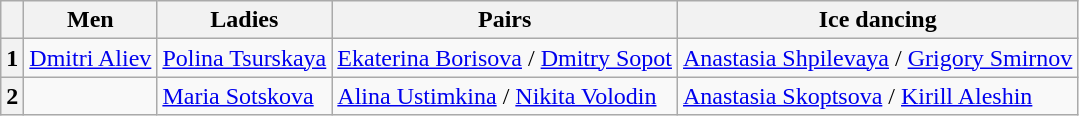<table class="wikitable">
<tr>
<th></th>
<th>Men</th>
<th>Ladies</th>
<th>Pairs</th>
<th>Ice dancing</th>
</tr>
<tr>
<th>1</th>
<td><a href='#'>Dmitri Aliev</a></td>
<td><a href='#'>Polina Tsurskaya</a></td>
<td><a href='#'>Ekaterina Borisova</a> / <a href='#'>Dmitry Sopot</a></td>
<td><a href='#'>Anastasia Shpilevaya</a> / <a href='#'>Grigory Smirnov</a></td>
</tr>
<tr>
<th>2</th>
<td></td>
<td><a href='#'>Maria Sotskova</a></td>
<td><a href='#'>Alina Ustimkina</a> / <a href='#'>Nikita Volodin</a></td>
<td><a href='#'>Anastasia Skoptsova</a> / <a href='#'>Kirill Aleshin</a></td>
</tr>
</table>
